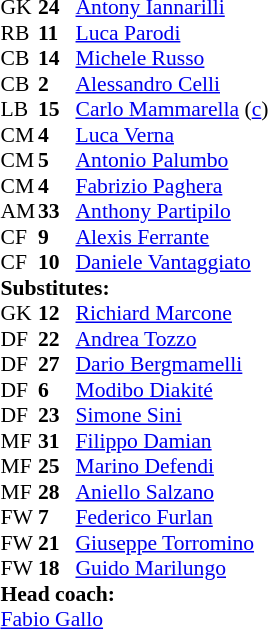<table style="width:100%">
<tr>
<td style="vertical-align:top;width:40%"><br><table style="font-size:90%" cellspacing="0" cellpadding="0">
<tr>
<th width=25></th>
<th width=25></th>
</tr>
<tr>
<td>GK</td>
<td><strong>24</strong></td>
<td> <a href='#'>Antony Iannarilli</a></td>
</tr>
<tr>
<td>RB</td>
<td><strong>11</strong></td>
<td> <a href='#'>Luca Parodi</a></td>
</tr>
<tr>
<td>CB</td>
<td><strong>14</strong></td>
<td> <a href='#'>Michele Russo</a></td>
</tr>
<tr>
<td>CB</td>
<td><strong>2</strong></td>
<td> <a href='#'>Alessandro Celli</a></td>
</tr>
<tr>
<td>LB</td>
<td><strong>15</strong></td>
<td> <a href='#'>Carlo Mammarella</a> (<a href='#'>c</a>)</td>
<td></td>
<td></td>
</tr>
<tr>
<td>CM</td>
<td><strong>4</strong></td>
<td> <a href='#'>Luca Verna</a></td>
<td></td>
<td></td>
</tr>
<tr>
<td>CM</td>
<td><strong>5</strong></td>
<td> <a href='#'>Antonio Palumbo</a></td>
</tr>
<tr>
<td>CM</td>
<td><strong>4</strong></td>
<td> <a href='#'>Fabrizio Paghera</a></td>
<td></td>
<td></td>
</tr>
<tr>
<td>AM</td>
<td><strong>33</strong></td>
<td> <a href='#'>Anthony Partipilo</a></td>
<td></td>
<td></td>
</tr>
<tr>
<td>CF</td>
<td><strong>9</strong></td>
<td> <a href='#'>Alexis Ferrante</a></td>
</tr>
<tr>
<td>CF</td>
<td><strong>10</strong></td>
<td> <a href='#'>Daniele Vantaggiato</a></td>
<td></td>
<td></td>
</tr>
<tr>
<td colspan=4><strong>Substitutes:</strong></td>
</tr>
<tr>
<td>GK</td>
<td><strong>12</strong></td>
<td> <a href='#'>Richiard Marcone</a></td>
</tr>
<tr>
<td>DF</td>
<td><strong>22</strong></td>
<td> <a href='#'>Andrea Tozzo</a></td>
</tr>
<tr>
<td>DF</td>
<td><strong>27</strong></td>
<td> <a href='#'>Dario Bergmamelli</a></td>
</tr>
<tr>
<td>DF</td>
<td><strong>6</strong></td>
<td> <a href='#'>Modibo Diakité</a></td>
</tr>
<tr>
<td>DF</td>
<td><strong>23</strong></td>
<td> <a href='#'>Simone Sini</a></td>
</tr>
<tr>
<td>MF</td>
<td><strong>31</strong></td>
<td> <a href='#'>Filippo Damian</a></td>
<td></td>
<td></td>
</tr>
<tr>
<td>MF</td>
<td><strong>25</strong></td>
<td> <a href='#'>Marino Defendi</a></td>
<td></td>
<td></td>
</tr>
<tr>
<td>MF</td>
<td><strong>28</strong></td>
<td> <a href='#'>Aniello Salzano</a></td>
<td></td>
<td></td>
</tr>
<tr>
<td>FW</td>
<td><strong>7</strong></td>
<td> <a href='#'>Federico Furlan</a></td>
<td></td>
<td></td>
</tr>
<tr>
<td>FW</td>
<td><strong>21</strong></td>
<td> <a href='#'>Giuseppe Torromino</a></td>
<td></td>
<td></td>
</tr>
<tr>
<td>FW</td>
<td><strong>18</strong></td>
<td> <a href='#'>Guido Marilungo</a></td>
<td></td>
<td></td>
</tr>
<tr>
<td colspan=4><strong>Head coach:</strong></td>
</tr>
<tr>
<td colspan="4"> <a href='#'>Fabio Gallo</a></td>
</tr>
</table>
</td>
<td></td>
</tr>
</table>
